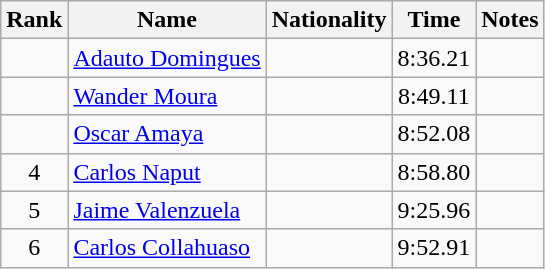<table class="wikitable sortable" style="text-align:center">
<tr>
<th>Rank</th>
<th>Name</th>
<th>Nationality</th>
<th>Time</th>
<th>Notes</th>
</tr>
<tr>
<td></td>
<td align=left><a href='#'>Adauto Domingues</a></td>
<td align=left></td>
<td>8:36.21</td>
<td></td>
</tr>
<tr>
<td></td>
<td align=left><a href='#'>Wander Moura</a></td>
<td align=left></td>
<td>8:49.11</td>
<td></td>
</tr>
<tr>
<td></td>
<td align=left><a href='#'>Oscar Amaya</a></td>
<td align=left></td>
<td>8:52.08</td>
<td></td>
</tr>
<tr>
<td>4</td>
<td align=left><a href='#'>Carlos Naput</a></td>
<td align=left></td>
<td>8:58.80</td>
<td></td>
</tr>
<tr>
<td>5</td>
<td align=left><a href='#'>Jaime Valenzuela</a></td>
<td align=left></td>
<td>9:25.96</td>
<td></td>
</tr>
<tr>
<td>6</td>
<td align=left><a href='#'>Carlos Collahuaso</a></td>
<td align=left></td>
<td>9:52.91</td>
<td></td>
</tr>
</table>
